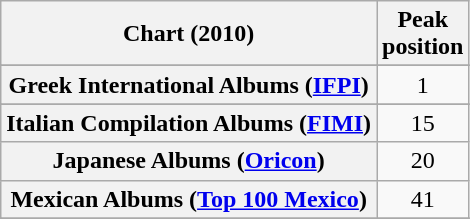<table class="wikitable sortable plainrowheaders" style="text-align:center">
<tr>
<th scope="col">Chart (2010)</th>
<th scope="col">Peak<br>position</th>
</tr>
<tr>
</tr>
<tr>
</tr>
<tr>
</tr>
<tr>
</tr>
<tr>
</tr>
<tr>
</tr>
<tr>
</tr>
<tr>
<th scope="row">Greek International Albums (<a href='#'>IFPI</a>)</th>
<td>1</td>
</tr>
<tr>
</tr>
<tr>
<th scope="row">Italian Compilation Albums (<a href='#'>FIMI</a>)</th>
<td>15</td>
</tr>
<tr>
<th scope="row">Japanese Albums (<a href='#'>Oricon</a>)</th>
<td>20</td>
</tr>
<tr>
<th scope="row">Mexican Albums (<a href='#'>Top 100 Mexico</a>)</th>
<td>41</td>
</tr>
<tr>
</tr>
<tr>
</tr>
<tr>
</tr>
<tr>
</tr>
<tr>
</tr>
<tr>
</tr>
</table>
